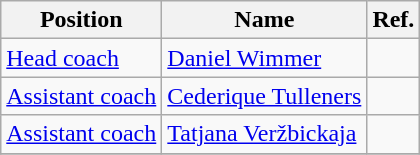<table class="wikitable">
<tr>
<th>Position</th>
<th>Name</th>
<th>Ref.</th>
</tr>
<tr>
<td><a href='#'>Head coach</a></td>
<td><a href='#'>Daniel Wimmer</a></td>
<td></td>
</tr>
<tr>
<td><a href='#'>Assistant coach</a></td>
<td><a href='#'>Cederique Tulleners</a></td>
<td></td>
</tr>
<tr>
<td><a href='#'>Assistant coach</a></td>
<td><a href='#'>Tatjana Veržbickaja</a></td>
<td></td>
</tr>
<tr>
</tr>
</table>
